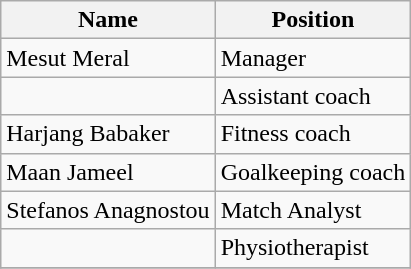<table class="wikitable">
<tr>
<th>Name</th>
<th>Position</th>
</tr>
<tr>
<td> Mesut Meral</td>
<td>Manager</td>
</tr>
<tr>
<td></td>
<td>Assistant coach</td>
</tr>
<tr>
<td> Harjang Babaker</td>
<td>Fitness coach</td>
</tr>
<tr>
<td> Maan Jameel</td>
<td>Goalkeeping coach</td>
</tr>
<tr>
<td> Stefanos Anagnostou</td>
<td>Match Analyst</td>
</tr>
<tr>
<td></td>
<td>Physiotherapist</td>
</tr>
<tr>
</tr>
</table>
